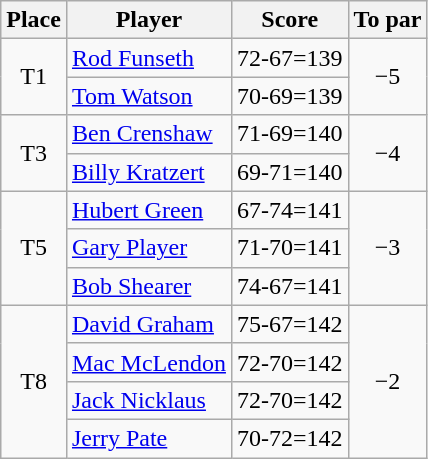<table class="wikitable">
<tr>
<th>Place</th>
<th>Player</th>
<th>Score</th>
<th>To par</th>
</tr>
<tr>
<td rowspan=2 align="center">T1</td>
<td> <a href='#'>Rod Funseth</a></td>
<td>72-67=139</td>
<td rowspan=2 align="center">−5</td>
</tr>
<tr>
<td> <a href='#'>Tom Watson</a></td>
<td>70-69=139</td>
</tr>
<tr>
<td rowspan=2 align="center">T3</td>
<td> <a href='#'>Ben Crenshaw</a></td>
<td>71-69=140</td>
<td rowspan=2 align="center">−4</td>
</tr>
<tr>
<td> <a href='#'>Billy Kratzert</a></td>
<td>69-71=140</td>
</tr>
<tr>
<td rowspan=3 align="center">T5</td>
<td> <a href='#'>Hubert Green</a></td>
<td>67-74=141</td>
<td rowspan=3 align="center">−3</td>
</tr>
<tr>
<td> <a href='#'>Gary Player</a></td>
<td>71-70=141</td>
</tr>
<tr>
<td> <a href='#'>Bob Shearer</a></td>
<td>74-67=141</td>
</tr>
<tr>
<td rowspan=4 align="center">T8</td>
<td> <a href='#'>David Graham</a></td>
<td>75-67=142</td>
<td rowspan=4 align="center">−2</td>
</tr>
<tr>
<td> <a href='#'>Mac McLendon</a></td>
<td>72-70=142</td>
</tr>
<tr>
<td> <a href='#'>Jack Nicklaus</a></td>
<td>72-70=142</td>
</tr>
<tr>
<td> <a href='#'>Jerry Pate</a></td>
<td>70-72=142</td>
</tr>
</table>
